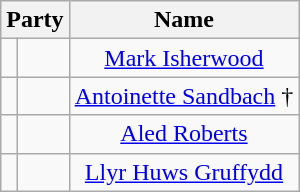<table class="wikitable" style="text-align:center">
<tr>
<th colspan="2">Party</th>
<th>Name</th>
</tr>
<tr>
<td style="width: 4px" bgcolor=></td>
<td style="text-align: left;" scope="row"><a href='#'></a></td>
<td><a href='#'>Mark Isherwood</a></td>
</tr>
<tr>
<td style="width: 4px" bgcolor=></td>
<td style="text-align: left;" scope="row"><a href='#'></a></td>
<td><a href='#'>Antoinette Sandbach</a> †</td>
</tr>
<tr>
<td style="width: 4px" bgcolor=></td>
<td style="text-align: left;" scope="row"><a href='#'></a></td>
<td><a href='#'>Aled Roberts</a></td>
</tr>
<tr>
<td style="width: 4px" bgcolor=></td>
<td style="text-align: left;" scope="row"><a href='#'></a></td>
<td><a href='#'>Llyr Huws Gruffydd</a></td>
</tr>
</table>
